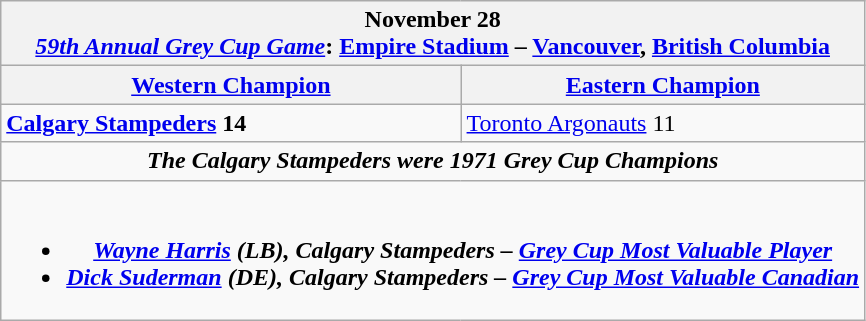<table class="wikitable">
<tr>
<th colspan="4">November 28<br><a href='#'><em>59th Annual Grey Cup Game</em></a>: <a href='#'>Empire Stadium</a> – <a href='#'>Vancouver</a>, <a href='#'>British Columbia</a></th>
</tr>
<tr>
<th><a href='#'>Western Champion</a></th>
<th><a href='#'>Eastern Champion</a></th>
</tr>
<tr>
<td><strong><a href='#'>Calgary Stampeders</a> 14</strong></td>
<td><a href='#'>Toronto Argonauts</a> 11</td>
</tr>
<tr>
<td align="center" colspan="4"><strong><em>The Calgary Stampeders were 1971 Grey Cup Champions</em></strong></td>
</tr>
<tr>
<td align="center" colspan="4"><br><ul><li><strong><em><a href='#'>Wayne Harris</a> (LB), Calgary Stampeders – <a href='#'>Grey Cup Most Valuable Player</a></em></strong></li><li><strong><em><a href='#'>Dick Suderman</a> (DE), Calgary Stampeders – <a href='#'>Grey Cup Most Valuable Canadian</a></em></strong></li></ul></td>
</tr>
</table>
